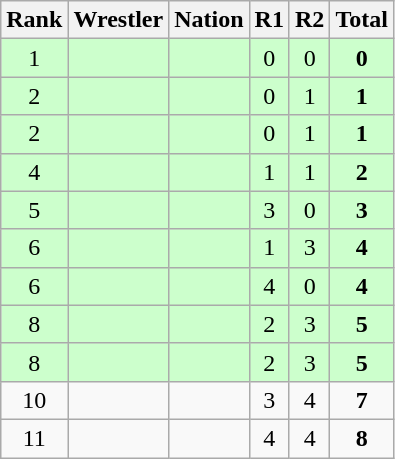<table class="wikitable sortable" style="text-align:center;">
<tr>
<th>Rank</th>
<th>Wrestler</th>
<th>Nation</th>
<th>R1</th>
<th>R2</th>
<th>Total</th>
</tr>
<tr style="background:#cfc;">
<td>1</td>
<td align=left></td>
<td align=left></td>
<td>0</td>
<td>0</td>
<td><strong>0</strong></td>
</tr>
<tr style="background:#cfc;">
<td>2</td>
<td align=left></td>
<td align=left></td>
<td>0</td>
<td>1</td>
<td><strong>1</strong></td>
</tr>
<tr style="background:#cfc;">
<td>2</td>
<td align=left></td>
<td align=left></td>
<td>0</td>
<td>1</td>
<td><strong>1</strong></td>
</tr>
<tr style="background:#cfc;">
<td>4</td>
<td align=left></td>
<td align=left></td>
<td>1</td>
<td>1</td>
<td><strong>2</strong></td>
</tr>
<tr style="background:#cfc;">
<td>5</td>
<td align=left></td>
<td align=left></td>
<td>3</td>
<td>0</td>
<td><strong>3</strong></td>
</tr>
<tr style="background:#cfc;">
<td>6</td>
<td align=left></td>
<td align=left></td>
<td>1</td>
<td>3</td>
<td><strong>4</strong></td>
</tr>
<tr style="background:#cfc;">
<td>6</td>
<td align=left></td>
<td align=left></td>
<td>4</td>
<td>0</td>
<td><strong>4</strong></td>
</tr>
<tr style="background:#cfc;">
<td>8</td>
<td align=left></td>
<td align=left></td>
<td>2</td>
<td>3</td>
<td><strong>5</strong></td>
</tr>
<tr style="background:#cfc;">
<td>8</td>
<td align=left></td>
<td align=left></td>
<td>2</td>
<td>3</td>
<td><strong>5</strong></td>
</tr>
<tr>
<td>10</td>
<td align=left></td>
<td align=left></td>
<td>3</td>
<td>4</td>
<td><strong>7</strong></td>
</tr>
<tr>
<td>11</td>
<td align=left></td>
<td align=left></td>
<td>4</td>
<td>4</td>
<td><strong>8</strong></td>
</tr>
</table>
